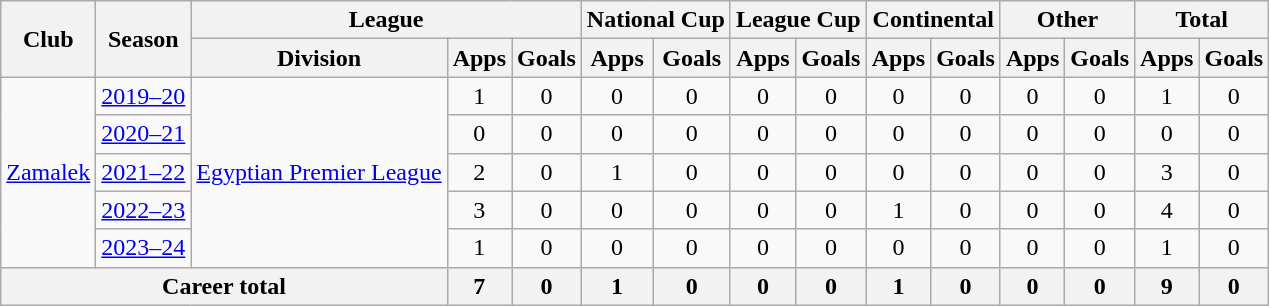<table class=wikitable style=text-align:center>
<tr>
<th rowspan="2">Club</th>
<th rowspan="2">Season</th>
<th colspan="3">League</th>
<th colspan="2">National Cup</th>
<th colspan="2">League Cup</th>
<th colspan="2">Continental</th>
<th colspan="2">Other</th>
<th colspan="2">Total</th>
</tr>
<tr>
<th>Division</th>
<th>Apps</th>
<th>Goals</th>
<th>Apps</th>
<th>Goals</th>
<th>Apps</th>
<th>Goals</th>
<th>Apps</th>
<th>Goals</th>
<th>Apps</th>
<th>Goals</th>
<th>Apps</th>
<th>Goals</th>
</tr>
<tr>
<td rowspan="5"><a href='#'>Zamalek</a></td>
<td><a href='#'>2019–20</a></td>
<td rowspan="5"><a href='#'>Egyptian Premier League</a></td>
<td>1</td>
<td>0</td>
<td>0</td>
<td>0</td>
<td>0</td>
<td>0</td>
<td>0</td>
<td>0</td>
<td>0</td>
<td>0</td>
<td>1</td>
<td>0</td>
</tr>
<tr>
<td><a href='#'>2020–21</a></td>
<td>0</td>
<td>0</td>
<td>0</td>
<td>0</td>
<td>0</td>
<td>0</td>
<td>0</td>
<td>0</td>
<td>0</td>
<td>0</td>
<td>0</td>
<td>0</td>
</tr>
<tr>
<td><a href='#'>2021–22</a></td>
<td>2</td>
<td>0</td>
<td>1</td>
<td>0</td>
<td>0</td>
<td>0</td>
<td>0</td>
<td>0</td>
<td>0</td>
<td>0</td>
<td>3</td>
<td>0</td>
</tr>
<tr>
<td><a href='#'>2022–23</a></td>
<td>3</td>
<td>0</td>
<td>0</td>
<td>0</td>
<td>0</td>
<td>0</td>
<td>1</td>
<td>0</td>
<td>0</td>
<td>0</td>
<td>4</td>
<td>0</td>
</tr>
<tr>
<td><a href='#'>2023–24</a></td>
<td>1</td>
<td>0</td>
<td>0</td>
<td>0</td>
<td>0</td>
<td>0</td>
<td>0</td>
<td>0</td>
<td>0</td>
<td>0</td>
<td>1</td>
<td>0</td>
</tr>
<tr>
<th colspan=3>Career total</th>
<th>7</th>
<th>0</th>
<th>1</th>
<th>0</th>
<th>0</th>
<th>0</th>
<th>1</th>
<th>0</th>
<th>0</th>
<th>0</th>
<th>9</th>
<th>0</th>
</tr>
</table>
